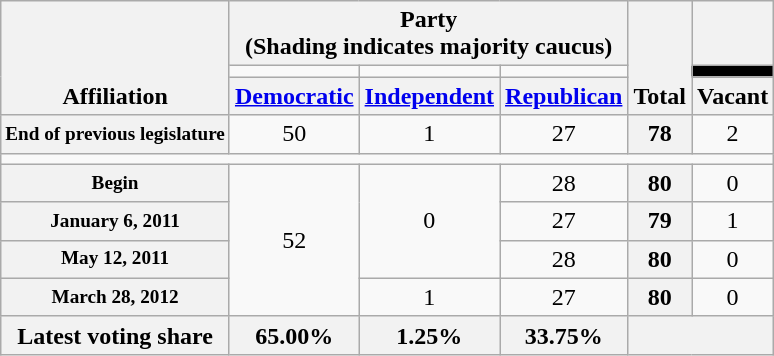<table class="wikitable" style="text-align:center">
<tr style="vertical-align:bottom;">
<th scope="col" rowspan=3>Affiliation</th>
<th scope="col" colspan=3>Party <div>(Shading indicates majority caucus)</div></th>
<th scope="col" rowspan=3>Total</th>
<th></th>
</tr>
<tr style="height:5px">
<td></td>
<td></td>
<td></td>
<td style="background:black"></td>
</tr>
<tr>
<th scope="row"><a href='#'>Democratic</a></th>
<th><a href='#'>Independent</a></th>
<th><a href='#'>Republican</a></th>
<th>Vacant</th>
</tr>
<tr>
<th scope="row" style="white-space:nowrap; font-size:80% ">End of previous legislature</th>
<td>50</td>
<td>1</td>
<td>27</td>
<th>78</th>
<td>2</td>
</tr>
<tr>
<td colspan=6></td>
</tr>
<tr>
<th scope="row" style="white-space:nowrap; font-size:80%">Begin</th>
<td rowspan="4" >52</td>
<td rowspan="3">0</td>
<td>28</td>
<th>80</th>
<td>0</td>
</tr>
<tr>
<th scope="row" style="white-space:nowrap; font-size:80%">January 6, 2011</th>
<td>27</td>
<th>79</th>
<td>1</td>
</tr>
<tr>
<th scope="row" style="white-space:nowrap; font-size:80%">May 12, 2011</th>
<td>28</td>
<th>80</th>
<td>0</td>
</tr>
<tr>
<th scope="row" style="white-space:nowrap; font-size:80%">March 28, 2012</th>
<td>1</td>
<td>27</td>
<th>80</th>
<td>0</td>
</tr>
<tr>
<th scope="row">Latest voting share</th>
<th>65.00% </th>
<th>1.25% </th>
<th>33.75% </th>
<th colspan=2></th>
</tr>
</table>
